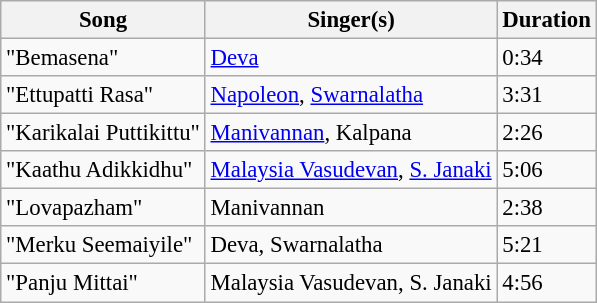<table class="wikitable" style="font-size:95%;">
<tr>
<th>Song</th>
<th>Singer(s)</th>
<th>Duration</th>
</tr>
<tr>
<td>"Bemasena"</td>
<td><a href='#'>Deva</a></td>
<td>0:34</td>
</tr>
<tr>
<td>"Ettupatti Rasa"</td>
<td><a href='#'>Napoleon</a>, <a href='#'>Swarnalatha</a></td>
<td>3:31</td>
</tr>
<tr>
<td>"Karikalai Puttikittu"</td>
<td><a href='#'>Manivannan</a>, Kalpana</td>
<td>2:26</td>
</tr>
<tr>
<td>"Kaathu Adikkidhu"</td>
<td><a href='#'>Malaysia Vasudevan</a>, <a href='#'>S. Janaki</a></td>
<td>5:06</td>
</tr>
<tr>
<td>"Lovapazham"</td>
<td>Manivannan</td>
<td>2:38</td>
</tr>
<tr>
<td>"Merku Seemaiyile"</td>
<td>Deva, Swarnalatha</td>
<td>5:21</td>
</tr>
<tr>
<td>"Panju Mittai"</td>
<td>Malaysia Vasudevan, S. Janaki</td>
<td>4:56</td>
</tr>
</table>
